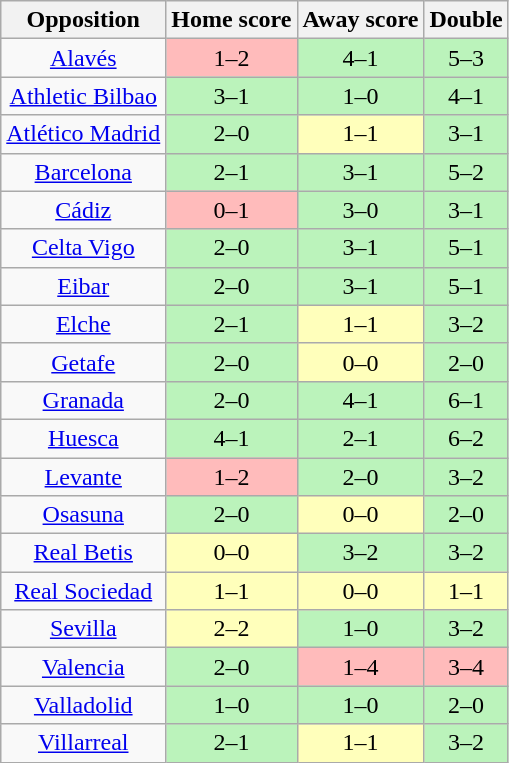<table class="wikitable" style="text-align: center;">
<tr>
<th>Opposition</th>
<th>Home score</th>
<th>Away score</th>
<th>Double</th>
</tr>
<tr>
<td><a href='#'>Alavés</a></td>
<td bgcolor=#FFBBBB>1–2</td>
<td bgcolor=#BBF3BB>4–1</td>
<td bgcolor=#BBF3BB>5–3</td>
</tr>
<tr>
<td><a href='#'>Athletic Bilbao</a></td>
<td bgcolor=#BBF3BB>3–1</td>
<td bgcolor=#BBF3BB>1–0</td>
<td bgcolor=#BBF3BB>4–1</td>
</tr>
<tr>
<td><a href='#'>Atlético Madrid</a></td>
<td bgcolor=#BBF3BB>2–0</td>
<td bgcolor=#FFFFBB>1–1</td>
<td bgcolor=#BBF3BB>3–1</td>
</tr>
<tr>
<td><a href='#'>Barcelona</a></td>
<td bgcolor=#BBF3BB>2–1</td>
<td bgcolor=#BBF3BB>3–1</td>
<td bgcolor=#BBF3BB>5–2</td>
</tr>
<tr>
<td><a href='#'>Cádiz</a></td>
<td bgcolor=#FFBBBB>0–1</td>
<td bgcolor=#BBF3BB>3–0</td>
<td bgcolor=#BBF3BB>3–1</td>
</tr>
<tr>
<td><a href='#'>Celta Vigo</a></td>
<td bgcolor=#BBF3BB>2–0</td>
<td bgcolor=#BBF3BB>3–1</td>
<td bgcolor=#BBF3BB>5–1</td>
</tr>
<tr>
<td><a href='#'>Eibar</a></td>
<td bgcolor=#BBF3BB>2–0</td>
<td bgcolor=#BBF3BB>3–1</td>
<td bgcolor=#BBF3BB>5–1</td>
</tr>
<tr>
<td><a href='#'>Elche</a></td>
<td bgcolor=#BBF3BB>2–1</td>
<td bgcolor=#FFFFBB>1–1</td>
<td bgcolor=#BBF3BB>3–2</td>
</tr>
<tr>
<td><a href='#'>Getafe</a></td>
<td bgcolor=#BBF3BB>2–0</td>
<td bgcolor=#FFFFBB>0–0</td>
<td bgcolor=#BBF3BB>2–0</td>
</tr>
<tr>
<td><a href='#'>Granada</a></td>
<td bgcolor=#BBF3BB>2–0</td>
<td bgcolor=#BBF3BB>4–1</td>
<td bgcolor=#BBF3BB>6–1</td>
</tr>
<tr>
<td><a href='#'>Huesca</a></td>
<td bgcolor=#BBF3BB>4–1</td>
<td bgcolor=#BBF3BB>2–1</td>
<td bgcolor=#BBF3BB>6–2</td>
</tr>
<tr>
<td><a href='#'>Levante</a></td>
<td bgcolor=#FFBBBB>1–2</td>
<td bgcolor=#BBF3BB>2–0</td>
<td bgcolor=#BBF3BB>3–2</td>
</tr>
<tr>
<td><a href='#'>Osasuna</a></td>
<td bgcolor=#BBF3BB>2–0</td>
<td bgcolor=#FFFFBB>0–0</td>
<td bgcolor=#BBF3BB>2–0</td>
</tr>
<tr>
<td><a href='#'>Real Betis</a></td>
<td bgcolor=#FFFFBB>0–0</td>
<td bgcolor=#BBF3BB>3–2</td>
<td bgcolor=#BBF3BB>3–2</td>
</tr>
<tr>
<td><a href='#'>Real Sociedad</a></td>
<td bgcolor=#FFFFBB>1–1</td>
<td bgcolor=#FFFFBB>0–0</td>
<td bgcolor=#FFFFBB>1–1</td>
</tr>
<tr>
<td><a href='#'>Sevilla</a></td>
<td bgcolor=#FFFFBB>2–2</td>
<td bgcolor=#BBF3BB>1–0</td>
<td bgcolor=#BBF3BB>3–2</td>
</tr>
<tr>
<td><a href='#'>Valencia</a></td>
<td bgcolor=#BBF3BB>2–0</td>
<td bgcolor=#FFBBBB>1–4</td>
<td bgcolor=#FFBBBB>3–4</td>
</tr>
<tr>
<td><a href='#'>Valladolid</a></td>
<td bgcolor=#BBF3BB>1–0</td>
<td bgcolor=#BBF3BB>1–0</td>
<td bgcolor=#BBF3BB>2–0</td>
</tr>
<tr>
<td><a href='#'>Villarreal</a></td>
<td bgcolor=#BBF3BB>2–1</td>
<td bgcolor=#FFFFBB>1–1</td>
<td bgcolor=#BBF3BB>3–2</td>
</tr>
</table>
